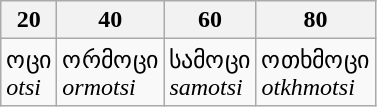<table class="wikitable">
<tr>
<th>20</th>
<th>40</th>
<th>60</th>
<th>80</th>
</tr>
<tr>
<td>ოცი<br><em>otsi</em></td>
<td>ორმოცი<br><em>ormotsi</em></td>
<td>სამოცი<br><em>samotsi</em></td>
<td>ოთხმოცი<br><em>otkhmotsi</em></td>
</tr>
</table>
